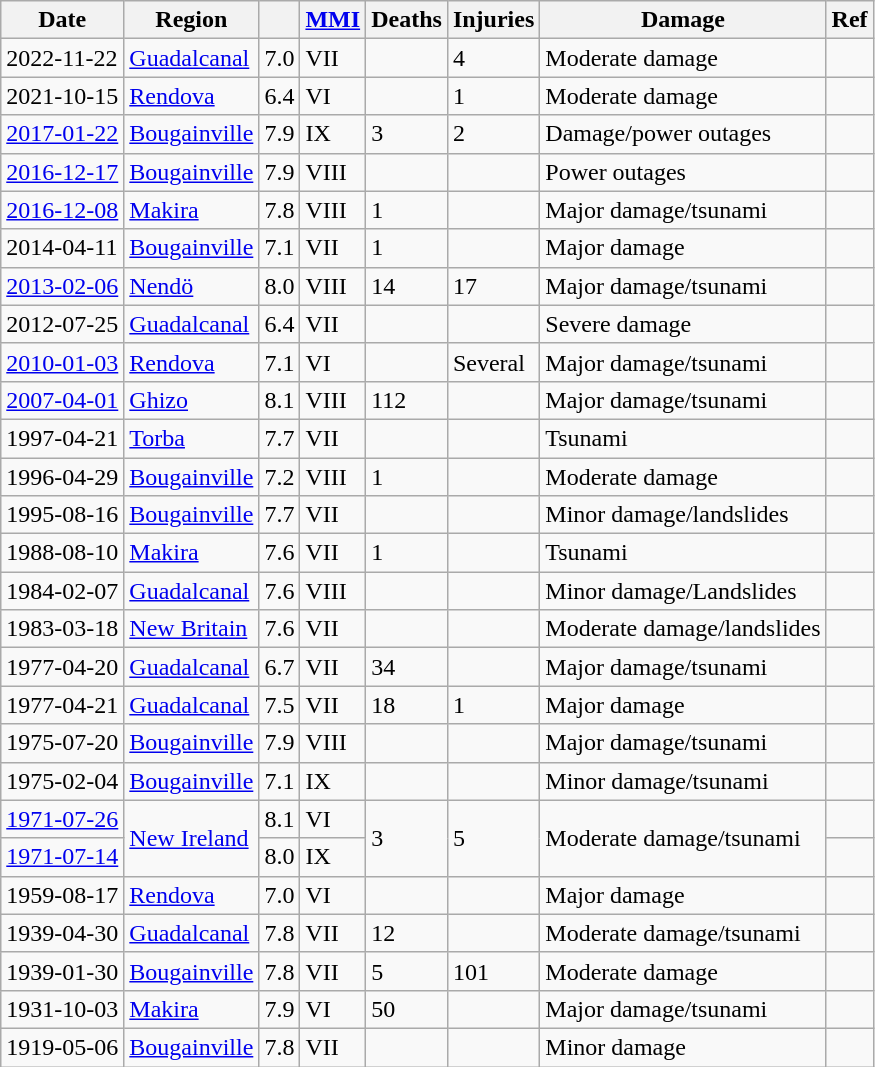<table class="wikitable sortable">
<tr>
<th>Date</th>
<th>Region</th>
<th></th>
<th><a href='#'>MMI</a></th>
<th>Deaths</th>
<th>Injuries</th>
<th>Damage</th>
<th class=unsortable>Ref</th>
</tr>
<tr>
<td>2022-11-22</td>
<td><a href='#'>Guadalcanal</a></td>
<td>7.0 </td>
<td>VII</td>
<td></td>
<td>4</td>
<td>Moderate damage</td>
<td></td>
</tr>
<tr>
<td>2021-10-15</td>
<td><a href='#'>Rendova</a></td>
<td>6.4 </td>
<td>VI</td>
<td></td>
<td>1</td>
<td>Moderate damage</td>
<td></td>
</tr>
<tr>
<td><a href='#'>2017-01-22</a></td>
<td><a href='#'>Bougainville</a></td>
<td>7.9 </td>
<td>IX</td>
<td>3</td>
<td>2</td>
<td>Damage/power outages</td>
<td></td>
</tr>
<tr>
<td><a href='#'>2016-12-17</a></td>
<td><a href='#'>Bougainville</a></td>
<td>7.9 </td>
<td>VIII</td>
<td></td>
<td></td>
<td>Power outages</td>
<td></td>
</tr>
<tr>
<td><a href='#'>2016-12-08</a></td>
<td><a href='#'>Makira</a></td>
<td>7.8 </td>
<td>VIII</td>
<td>1</td>
<td></td>
<td>Major damage/tsunami</td>
<td></td>
</tr>
<tr>
<td>2014-04-11</td>
<td><a href='#'>Bougainville</a></td>
<td>7.1 </td>
<td>VII</td>
<td>1</td>
<td></td>
<td>Major damage</td>
<td></td>
</tr>
<tr>
<td><a href='#'>2013-02-06</a></td>
<td><a href='#'>Nendö</a></td>
<td>8.0 </td>
<td>VIII</td>
<td>14</td>
<td>17</td>
<td>Major damage/tsunami</td>
<td></td>
</tr>
<tr>
<td>2012-07-25</td>
<td><a href='#'>Guadalcanal</a></td>
<td>6.4 </td>
<td>VII</td>
<td></td>
<td></td>
<td>Severe damage</td>
<td></td>
</tr>
<tr>
<td><a href='#'>2010-01-03</a></td>
<td><a href='#'>Rendova</a></td>
<td>7.1 </td>
<td>VI</td>
<td></td>
<td>Several</td>
<td>Major damage/tsunami</td>
<td></td>
</tr>
<tr>
<td><a href='#'>2007-04-01</a></td>
<td><a href='#'>Ghizo</a></td>
<td>8.1 </td>
<td>VIII</td>
<td>112</td>
<td></td>
<td>Major damage/tsunami</td>
<td></td>
</tr>
<tr>
<td>1997-04-21</td>
<td><a href='#'>Torba</a></td>
<td>7.7 </td>
<td>VII</td>
<td></td>
<td></td>
<td>Tsunami</td>
<td></td>
</tr>
<tr>
<td>1996-04-29</td>
<td><a href='#'>Bougainville</a></td>
<td>7.2 </td>
<td>VIII</td>
<td>1</td>
<td></td>
<td>Moderate damage</td>
<td></td>
</tr>
<tr>
<td>1995-08-16</td>
<td><a href='#'>Bougainville</a></td>
<td>7.7 </td>
<td>VII</td>
<td></td>
<td></td>
<td>Minor damage/landslides</td>
<td></td>
</tr>
<tr>
<td>1988-08-10</td>
<td><a href='#'>Makira</a></td>
<td>7.6 </td>
<td>VII</td>
<td>1</td>
<td></td>
<td>Tsunami</td>
<td></td>
</tr>
<tr>
<td>1984-02-07</td>
<td><a href='#'>Guadalcanal</a></td>
<td>7.6 </td>
<td>VIII</td>
<td></td>
<td></td>
<td>Minor damage/Landslides</td>
<td></td>
</tr>
<tr>
<td>1983-03-18</td>
<td><a href='#'>New Britain</a></td>
<td>7.6 </td>
<td>VII</td>
<td></td>
<td></td>
<td>Moderate damage/landslides</td>
<td></td>
</tr>
<tr>
<td>1977-04-20</td>
<td><a href='#'>Guadalcanal</a></td>
<td>6.7 </td>
<td>VII</td>
<td>34</td>
<td></td>
<td>Major damage/tsunami</td>
<td></td>
</tr>
<tr>
<td>1977-04-21</td>
<td><a href='#'>Guadalcanal</a></td>
<td>7.5 </td>
<td>VII</td>
<td>18</td>
<td>1</td>
<td>Major damage</td>
<td></td>
</tr>
<tr>
<td>1975-07-20</td>
<td><a href='#'>Bougainville</a></td>
<td>7.9 </td>
<td>VIII</td>
<td></td>
<td></td>
<td>Major damage/tsunami</td>
<td></td>
</tr>
<tr>
<td>1975-02-04</td>
<td><a href='#'>Bougainville</a></td>
<td>7.1 </td>
<td>IX</td>
<td></td>
<td></td>
<td>Minor damage/tsunami</td>
<td></td>
</tr>
<tr>
<td><a href='#'>1971-07-26</a></td>
<td rowspan="2"><a href='#'>New Ireland</a></td>
<td>8.1 </td>
<td>VI</td>
<td rowspan="2">3</td>
<td rowspan="2">5</td>
<td rowspan="2">Moderate damage/tsunami</td>
<td></td>
</tr>
<tr>
<td><a href='#'>1971-07-14</a></td>
<td>8.0 </td>
<td>IX</td>
<td></td>
</tr>
<tr>
<td>1959-08-17</td>
<td><a href='#'>Rendova</a></td>
<td>7.0 </td>
<td>VI</td>
<td></td>
<td></td>
<td>Major damage</td>
<td></td>
</tr>
<tr>
<td>1939-04-30</td>
<td><a href='#'>Guadalcanal</a></td>
<td>7.8 </td>
<td>VII</td>
<td>12</td>
<td></td>
<td>Moderate damage/tsunami</td>
<td></td>
</tr>
<tr>
<td>1939-01-30</td>
<td><a href='#'>Bougainville</a></td>
<td>7.8 </td>
<td>VII</td>
<td>5</td>
<td>101</td>
<td>Moderate damage</td>
<td></td>
</tr>
<tr>
<td>1931-10-03</td>
<td><a href='#'>Makira</a></td>
<td>7.9 </td>
<td>VI</td>
<td>50</td>
<td></td>
<td>Major damage/tsunami</td>
<td></td>
</tr>
<tr>
<td>1919-05-06</td>
<td><a href='#'>Bougainville</a></td>
<td>7.8 </td>
<td>VII</td>
<td></td>
<td></td>
<td>Minor damage</td>
<td></td>
</tr>
</table>
